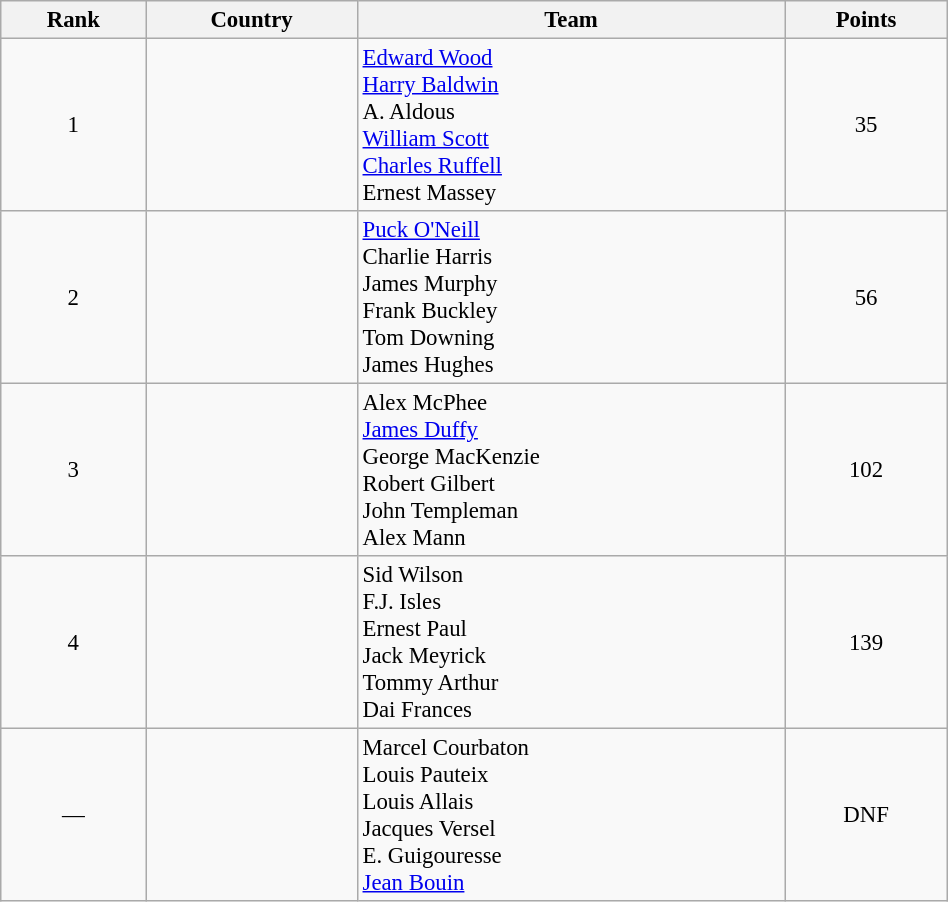<table class="wikitable sortable" style=" text-align:center; font-size:95%;" width="50%">
<tr>
<th>Rank</th>
<th>Country</th>
<th>Team</th>
<th>Points</th>
</tr>
<tr>
<td align=center>1</td>
<td align=left></td>
<td align=left><a href='#'>Edward Wood</a><br><a href='#'>Harry Baldwin</a><br>A. Aldous<br><a href='#'>William Scott</a><br><a href='#'>Charles Ruffell</a><br>Ernest Massey</td>
<td>35</td>
</tr>
<tr>
<td align=center>2</td>
<td align=left></td>
<td align=left><a href='#'>Puck O'Neill</a><br>Charlie Harris<br>James Murphy<br>Frank Buckley<br>Tom Downing<br>James Hughes</td>
<td>56</td>
</tr>
<tr>
<td align=center>3</td>
<td align=left></td>
<td align=left>Alex McPhee<br><a href='#'>James Duffy</a><br>George MacKenzie<br>Robert Gilbert<br>John Templeman<br>Alex Mann</td>
<td>102</td>
</tr>
<tr>
<td align=center>4</td>
<td align=left></td>
<td align=left>Sid Wilson<br>F.J. Isles<br>Ernest Paul<br>Jack Meyrick<br>Tommy Arthur<br>Dai Frances</td>
<td>139</td>
</tr>
<tr>
<td align=center>—</td>
<td align=left></td>
<td align=left>Marcel Courbaton<br>Louis Pauteix<br>Louis Allais<br>Jacques Versel<br>E. Guigouresse<br><a href='#'>Jean Bouin</a></td>
<td>DNF</td>
</tr>
</table>
